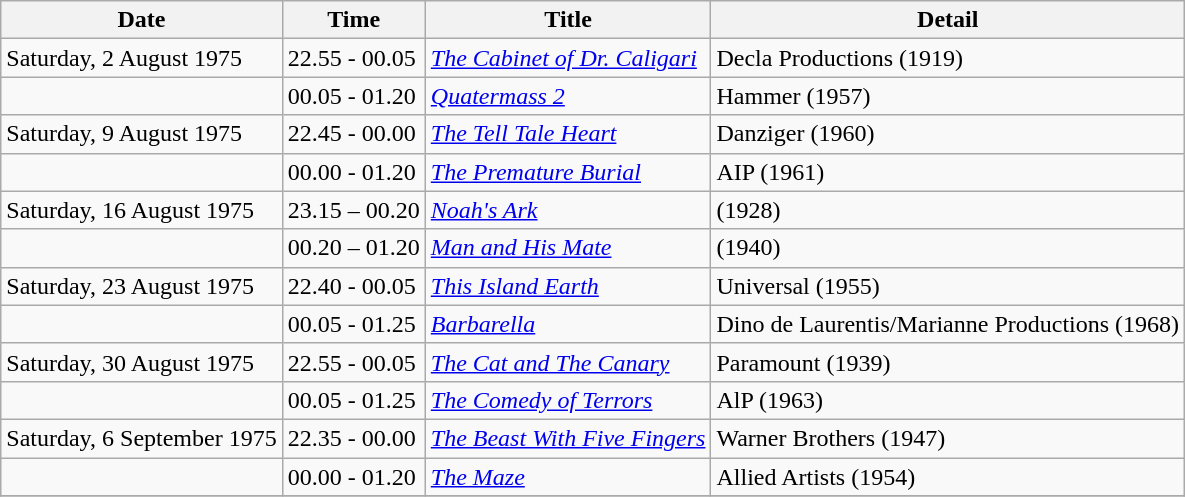<table class="wikitable">
<tr>
<th>Date</th>
<th>Time</th>
<th>Title</th>
<th>Detail</th>
</tr>
<tr>
<td>Saturday, 2 August 1975</td>
<td>22.55 - 00.05</td>
<td><em><a href='#'>The Cabinet of Dr. Caligari</a></em></td>
<td>Decla Productions (1919)</td>
</tr>
<tr>
<td></td>
<td>00.05 - 01.20</td>
<td><em><a href='#'>Quatermass 2</a></em></td>
<td>Hammer (1957)</td>
</tr>
<tr>
<td>Saturday, 9 August 1975</td>
<td>22.45 - 00.00</td>
<td><a href='#'><em>The Tell Tale Heart</em></a></td>
<td>Danziger (1960)</td>
</tr>
<tr>
<td></td>
<td>00.00 - 01.20</td>
<td><a href='#'><em>The Premature Burial</em></a></td>
<td>AIP (1961)</td>
</tr>
<tr>
<td>Saturday, 16 August 1975</td>
<td>23.15 – 00.20</td>
<td><a href='#'><em>Noah's Ark</em></a></td>
<td>(1928)</td>
</tr>
<tr>
<td></td>
<td>00.20 – 01.20</td>
<td><a href='#'><em>Man and His Mate</em></a></td>
<td>(1940)</td>
</tr>
<tr>
<td>Saturday, 23 August 1975</td>
<td>22.40 - 00.05</td>
<td><em><a href='#'>This Island Earth</a></em></td>
<td>Universal (1955)</td>
</tr>
<tr>
<td></td>
<td>00.05 - 01.25</td>
<td><a href='#'><em>Barbarella</em></a></td>
<td>Dino de Laurentis/Marianne Productions (1968)</td>
</tr>
<tr>
<td>Saturday, 30 August 1975</td>
<td>22.55 - 00.05</td>
<td><a href='#'><em>The Cat and The Canary</em></a></td>
<td>Paramount (1939)</td>
</tr>
<tr>
<td></td>
<td>00.05 - 01.25</td>
<td><em><a href='#'>The Comedy of Terrors</a></em></td>
<td>AlP (1963)</td>
</tr>
<tr>
<td>Saturday, 6 September 1975</td>
<td>22.35 - 00.00</td>
<td><a href='#'><em>The Beast With Five Fingers</em></a></td>
<td>Warner Brothers (1947)</td>
</tr>
<tr>
<td></td>
<td>00.00 - 01.20</td>
<td><a href='#'><em>The Maze</em></a></td>
<td>Allied Artists (1954)</td>
</tr>
<tr>
</tr>
</table>
